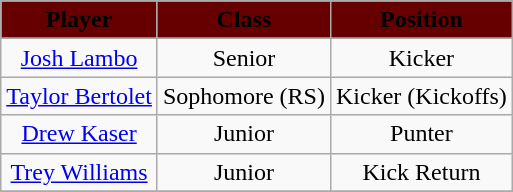<table class="wikitable" style="text-align:center">
<tr>
<td bgcolor="#660000"><strong><span>Player</span></strong></td>
<td bgcolor="#660000"><strong><span>Class</span></strong></td>
<td bgcolor="#660000"><strong><span>Position</span></strong></td>
</tr>
<tr align="center">
</tr>
<tr>
<td><a href='#'>Josh Lambo</a></td>
<td align=center>Senior</td>
<td>Kicker</td>
</tr>
<tr>
<td><a href='#'>Taylor Bertolet</a></td>
<td align=center>Sophomore (RS)</td>
<td>Kicker (Kickoffs)</td>
</tr>
<tr>
<td><a href='#'>Drew Kaser</a></td>
<td align=center>Junior</td>
<td>Punter</td>
</tr>
<tr>
<td><a href='#'>Trey Williams</a></td>
<td align=center>Junior</td>
<td>Kick Return</td>
</tr>
<tr>
</tr>
</table>
